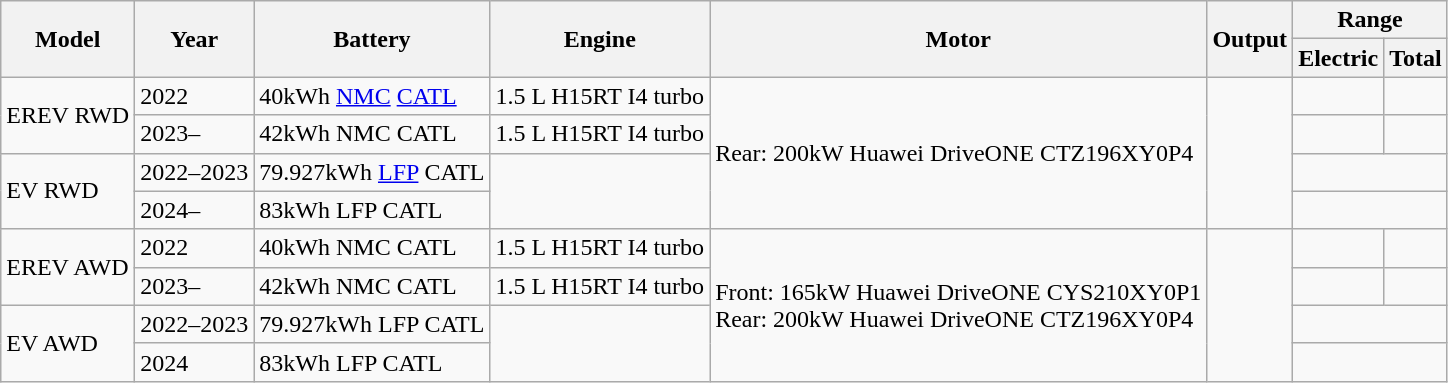<table class="wikitable">
<tr>
<th rowspan="2">Model</th>
<th rowspan="2">Year</th>
<th rowspan="2">Battery</th>
<th rowspan="2">Engine</th>
<th rowspan="2">Motor</th>
<th rowspan="2">Output</th>
<th colspan="2">Range</th>
</tr>
<tr>
<th>Electric</th>
<th>Total</th>
</tr>
<tr>
<td rowspan="2">EREV RWD</td>
<td>2022</td>
<td>40kWh <a href='#'>NMC</a> <a href='#'>CATL</a></td>
<td>1.5 L H15RT I4 turbo<br></td>
<td rowspan="4">Rear: 200kW Huawei DriveONE CTZ196XY0P4</td>
<td rowspan="4"><br></td>
<td></td>
<td></td>
</tr>
<tr>
<td>2023–</td>
<td>42kWh NMC CATL</td>
<td>1.5 L H15RT I4 turbo<br></td>
<td></td>
<td></td>
</tr>
<tr>
<td rowspan="2">EV RWD</td>
<td>2022–2023</td>
<td>79.927kWh <a href='#'>LFP</a> CATL</td>
<td rowspan="2"></td>
<td colspan="2"></td>
</tr>
<tr>
<td>2024–</td>
<td>83kWh LFP CATL</td>
<td colspan="2"></td>
</tr>
<tr>
<td rowspan="2">EREV AWD</td>
<td>2022</td>
<td>40kWh NMC CATL</td>
<td>1.5 L H15RT I4 turbo<br></td>
<td rowspan="4">Front: 165kW Huawei DriveONE CYS210XY0P1<br>Rear: 200kW Huawei DriveONE CTZ196XY0P4</td>
<td rowspan="4"><br></td>
<td></td>
<td></td>
</tr>
<tr>
<td>2023–</td>
<td>42kWh NMC CATL</td>
<td>1.5 L H15RT I4 turbo<br></td>
<td></td>
<td></td>
</tr>
<tr>
<td rowspan="2">EV AWD</td>
<td>2022–2023</td>
<td>79.927kWh LFP CATL</td>
<td rowspan="2"></td>
<td colspan="2"></td>
</tr>
<tr>
<td>2024</td>
<td>83kWh LFP CATL</td>
<td colspan="2"></td>
</tr>
</table>
